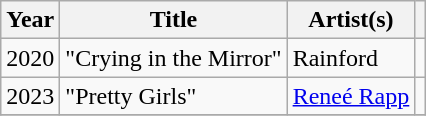<table class="wikitable sortable">
<tr>
<th>Year</th>
<th>Title</th>
<th>Artist(s)</th>
<th scope="col"></th>
</tr>
<tr>
<td>2020</td>
<td>"Crying in the Mirror"</td>
<td>Rainford</td>
<td></td>
</tr>
<tr>
<td>2023</td>
<td>"Pretty Girls"</td>
<td><a href='#'>Reneé Rapp</a></td>
<td></td>
</tr>
<tr>
</tr>
</table>
